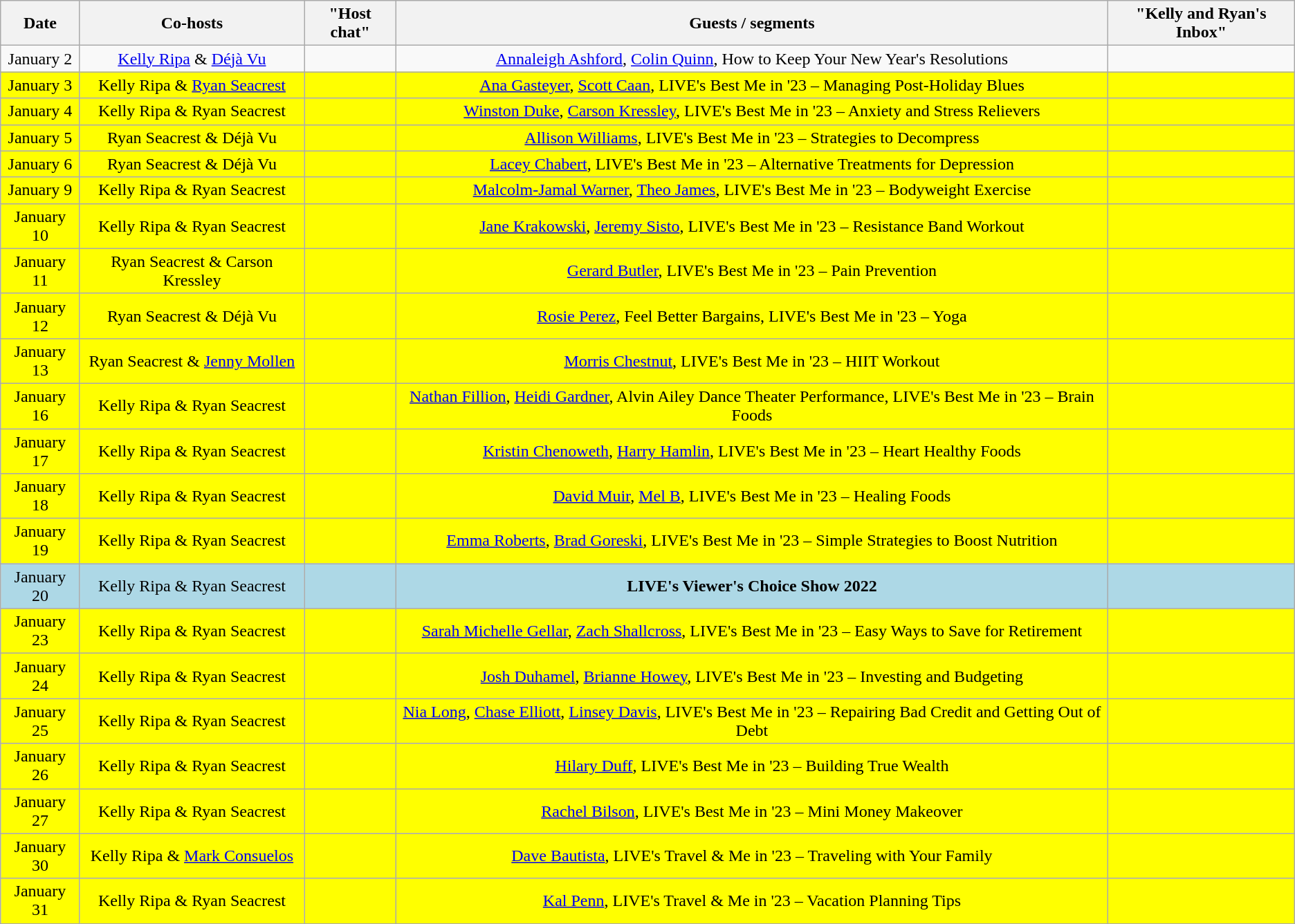<table class="wikitable sortable" style="text-align:center;">
<tr>
<th>Date</th>
<th>Co-hosts</th>
<th>"Host chat"</th>
<th>Guests / segments</th>
<th>"Kelly and Ryan's Inbox"</th>
</tr>
<tr>
<td>January 2</td>
<td><a href='#'>Kelly Ripa</a> & <a href='#'>Déjà Vu</a></td>
<td></td>
<td><a href='#'>Annaleigh Ashford</a>, <a href='#'>Colin Quinn</a>, How to Keep Your New Year's Resolutions</td>
<td></td>
</tr>
<tr style="background:yellow;">
<td>January 3</td>
<td>Kelly Ripa & <a href='#'>Ryan Seacrest</a></td>
<td></td>
<td><a href='#'>Ana Gasteyer</a>, <a href='#'>Scott Caan</a>, LIVE's Best Me in '23 – Managing Post-Holiday Blues</td>
<td></td>
</tr>
<tr style="background:yellow;">
<td>January 4</td>
<td>Kelly Ripa & Ryan Seacrest</td>
<td></td>
<td><a href='#'>Winston Duke</a>, <a href='#'>Carson Kressley</a>, LIVE's Best Me in '23 – Anxiety and Stress Relievers</td>
<td></td>
</tr>
<tr style="background:yellow;">
<td>January 5</td>
<td>Ryan Seacrest & Déjà Vu</td>
<td></td>
<td><a href='#'>Allison Williams</a>, LIVE's Best Me in '23 – Strategies to Decompress</td>
<td></td>
</tr>
<tr style="background:yellow;">
<td>January 6</td>
<td>Ryan Seacrest & Déjà Vu</td>
<td></td>
<td><a href='#'>Lacey Chabert</a>, LIVE's Best Me in '23 – Alternative Treatments for Depression</td>
<td></td>
</tr>
<tr style="background:yellow;">
<td>January 9</td>
<td>Kelly Ripa & Ryan Seacrest</td>
<td></td>
<td><a href='#'>Malcolm-Jamal Warner</a>, <a href='#'>Theo James</a>, LIVE's Best Me in '23 – Bodyweight Exercise</td>
<td></td>
</tr>
<tr style="background:yellow;">
<td>January 10</td>
<td>Kelly Ripa & Ryan Seacrest</td>
<td></td>
<td><a href='#'>Jane Krakowski</a>, <a href='#'>Jeremy Sisto</a>, LIVE's Best Me in '23 – Resistance Band Workout</td>
<td></td>
</tr>
<tr style="background:yellow;">
<td>January 11</td>
<td>Ryan Seacrest & Carson Kressley</td>
<td></td>
<td><a href='#'>Gerard Butler</a>, LIVE's Best Me in '23 – Pain Prevention</td>
<td></td>
</tr>
<tr style="background:yellow;">
<td>January 12</td>
<td>Ryan Seacrest & Déjà Vu</td>
<td></td>
<td><a href='#'>Rosie Perez</a>, Feel Better Bargains, LIVE's Best Me in '23 – Yoga</td>
<td></td>
</tr>
<tr style="background:yellow;">
<td>January 13</td>
<td>Ryan Seacrest & <a href='#'>Jenny Mollen</a></td>
<td></td>
<td><a href='#'>Morris Chestnut</a>, LIVE's Best Me in '23 – HIIT Workout</td>
<td></td>
</tr>
<tr style="background:yellow;">
<td>January 16</td>
<td>Kelly Ripa & Ryan Seacrest</td>
<td></td>
<td><a href='#'>Nathan Fillion</a>, <a href='#'>Heidi Gardner</a>, Alvin Ailey Dance Theater Performance, LIVE's Best Me in '23 – Brain Foods</td>
<td></td>
</tr>
<tr style="background:yellow;">
<td>January 17</td>
<td>Kelly Ripa & Ryan Seacrest</td>
<td></td>
<td><a href='#'>Kristin Chenoweth</a>, <a href='#'>Harry Hamlin</a>, LIVE's Best Me in '23 – Heart Healthy Foods</td>
<td></td>
</tr>
<tr style="background:yellow;">
<td>January 18</td>
<td>Kelly Ripa & Ryan Seacrest</td>
<td></td>
<td><a href='#'>David Muir</a>, <a href='#'>Mel B</a>, LIVE's Best Me in '23 – Healing Foods</td>
<td></td>
</tr>
<tr style="background:yellow;">
<td>January 19</td>
<td>Kelly Ripa & Ryan Seacrest</td>
<td></td>
<td><a href='#'>Emma Roberts</a>, <a href='#'>Brad Goreski</a>, LIVE's Best Me in '23 – Simple Strategies to Boost Nutrition</td>
<td></td>
</tr>
<tr style="background:lightblue;">
<td>January 20</td>
<td>Kelly Ripa & Ryan Seacrest</td>
<td></td>
<td><strong>LIVE's Viewer's Choice Show 2022</strong></td>
<td></td>
</tr>
<tr style="background:yellow;">
<td>January 23</td>
<td>Kelly Ripa & Ryan Seacrest</td>
<td></td>
<td><a href='#'>Sarah Michelle Gellar</a>, <a href='#'>Zach Shallcross</a>, LIVE's Best Me in '23 – Easy Ways to Save for Retirement</td>
<td></td>
</tr>
<tr style="background:yellow;">
<td>January 24</td>
<td>Kelly Ripa & Ryan Seacrest</td>
<td></td>
<td><a href='#'>Josh Duhamel</a>, <a href='#'>Brianne Howey</a>, LIVE's Best Me in '23 – Investing and Budgeting</td>
<td></td>
</tr>
<tr style="background:yellow;">
<td>January 25</td>
<td>Kelly Ripa & Ryan Seacrest</td>
<td></td>
<td><a href='#'>Nia Long</a>, <a href='#'>Chase Elliott</a>, <a href='#'>Linsey Davis</a>, LIVE's Best Me in '23 – Repairing Bad Credit and Getting Out of Debt</td>
<td></td>
</tr>
<tr style="background:yellow;">
<td>January 26</td>
<td>Kelly Ripa & Ryan Seacrest</td>
<td></td>
<td><a href='#'>Hilary Duff</a>, LIVE's Best Me in '23 – Building True Wealth</td>
<td></td>
</tr>
<tr style="background:yellow;">
<td>January 27</td>
<td>Kelly Ripa & Ryan Seacrest</td>
<td></td>
<td><a href='#'>Rachel Bilson</a>, LIVE's Best Me in '23 – Mini Money Makeover</td>
<td></td>
</tr>
<tr style="background:yellow;">
<td>January 30</td>
<td>Kelly Ripa & <a href='#'>Mark Consuelos</a></td>
<td></td>
<td><a href='#'>Dave Bautista</a>, LIVE's Travel & Me in '23 – Traveling with Your Family</td>
<td></td>
</tr>
<tr style="background:yellow;">
<td>January 31</td>
<td>Kelly Ripa & Ryan Seacrest</td>
<td></td>
<td><a href='#'>Kal Penn</a>, LIVE's Travel & Me in '23 – Vacation Planning Tips</td>
<td></td>
</tr>
</table>
